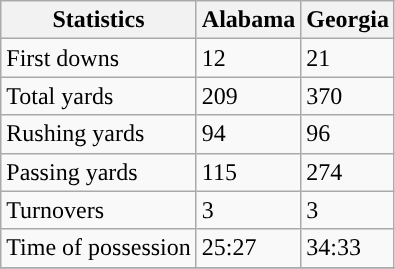<table class="wikitable" style="float: left;">
<tr>
<th>Statistics</th>
<th>Alabama</th>
<th>Georgia</th>
</tr>
<tr>
<td>First downs</td>
<td>12</td>
<td>21</td>
</tr>
<tr>
<td>Total yards</td>
<td>209</td>
<td>370</td>
</tr>
<tr>
<td>Rushing yards</td>
<td>94</td>
<td>96</td>
</tr>
<tr>
<td>Passing yards</td>
<td>115</td>
<td>274</td>
</tr>
<tr>
<td>Turnovers</td>
<td>3</td>
<td>3</td>
</tr>
<tr>
<td>Time of possession</td>
<td>25:27</td>
<td>34:33</td>
</tr>
<tr>
</tr>
</table>
